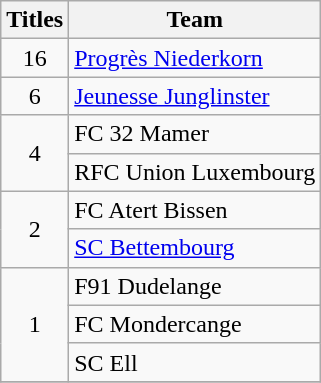<table class="wikitable" style="text-align: center;">
<tr>
<th>Titles</th>
<th>Team</th>
</tr>
<tr>
<td align="center">16</td>
<td align="left"><a href='#'>Progrès Niederkorn</a></td>
</tr>
<tr>
<td align="center">6</td>
<td align="left"><a href='#'>Jeunesse Junglinster</a></td>
</tr>
<tr>
<td align="center" rowspan="2">4</td>
<td align="left">FC 32 Mamer</td>
</tr>
<tr>
<td align="left">RFC Union Luxembourg</td>
</tr>
<tr>
<td align="center" rowspan="2">2</td>
<td align="left">FC Atert Bissen</td>
</tr>
<tr>
<td align="left"><a href='#'>SC Bettembourg</a></td>
</tr>
<tr>
<td align="center" rowspan="3">1</td>
<td align="left">F91 Dudelange</td>
</tr>
<tr>
<td align="left">FC Mondercange</td>
</tr>
<tr>
<td align="left">SC Ell</td>
</tr>
<tr>
</tr>
</table>
